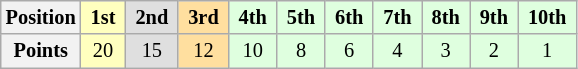<table class="wikitable" style="font-size:85%; text-align:center">
<tr>
<th>Position</th>
<td style="background:#ffffbf"> <strong>1st</strong> </td>
<td style="background:#dfdfdf"> <strong>2nd</strong> </td>
<td style="background:#ffdf9f"> <strong>3rd</strong> </td>
<td style="background:#dfffdf"> <strong>4th</strong> </td>
<td style="background:#dfffdf"> <strong>5th</strong> </td>
<td style="background:#dfffdf"> <strong>6th</strong> </td>
<td style="background:#dfffdf"> <strong>7th</strong> </td>
<td style="background:#dfffdf"> <strong>8th</strong> </td>
<td style="background:#dfffdf"> <strong>9th</strong> </td>
<td style="background:#dfffdf"> <strong>10th</strong> </td>
</tr>
<tr>
<th>Points</th>
<td style="background:#ffffbf">20</td>
<td style="background:#dfdfdf">15</td>
<td style="background:#ffdf9f">12</td>
<td style="background:#dfffdf">10</td>
<td style="background:#dfffdf">8</td>
<td style="background:#dfffdf">6</td>
<td style="background:#dfffdf">4</td>
<td style="background:#dfffdf">3</td>
<td style="background:#dfffdf">2</td>
<td style="background:#dfffdf">1</td>
</tr>
</table>
